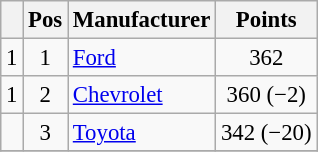<table class="wikitable" style="font-size: 95%">
<tr>
<th></th>
<th>Pos</th>
<th>Manufacturer</th>
<th>Points</th>
</tr>
<tr>
<td align="left"> 1</td>
<td style="text-align:center;">1</td>
<td><a href='#'>Ford</a></td>
<td style="text-align:center;">362</td>
</tr>
<tr>
<td align="left"> 1</td>
<td style="text-align:center;">2</td>
<td><a href='#'>Chevrolet</a></td>
<td style="text-align:center;">360 (−2)</td>
</tr>
<tr>
<td align="left"></td>
<td style="text-align:center;">3</td>
<td><a href='#'>Toyota</a></td>
<td style="text-align:center;">342 (−20)</td>
</tr>
<tr class="sortbottom">
</tr>
</table>
